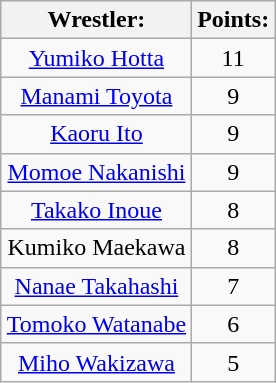<table class="wikitable" style="margin: 1em auto 1em auto;text-align:center">
<tr>
<th>Wrestler:</th>
<th>Points:</th>
</tr>
<tr>
<td><a href='#'>Yumiko Hotta</a></td>
<td>11</td>
</tr>
<tr>
<td><a href='#'>Manami Toyota</a></td>
<td>9</td>
</tr>
<tr>
<td><a href='#'>Kaoru Ito</a></td>
<td>9</td>
</tr>
<tr>
<td><a href='#'>Momoe Nakanishi</a></td>
<td>9</td>
</tr>
<tr>
<td><a href='#'>Takako Inoue</a></td>
<td>8</td>
</tr>
<tr>
<td>Kumiko Maekawa</td>
<td>8</td>
</tr>
<tr>
<td><a href='#'>Nanae Takahashi</a></td>
<td>7</td>
</tr>
<tr>
<td><a href='#'>Tomoko Watanabe</a></td>
<td>6</td>
</tr>
<tr>
<td><a href='#'>Miho Wakizawa</a></td>
<td>5</td>
</tr>
</table>
